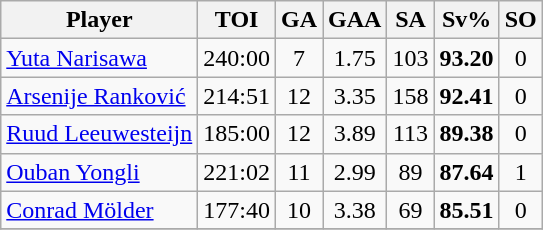<table class="wikitable sortable" style="text-align:center;">
<tr>
<th>Player</th>
<th>TOI</th>
<th>GA</th>
<th>GAA</th>
<th>SA</th>
<th>Sv%</th>
<th>SO</th>
</tr>
<tr>
<td style="text-align:left;"> <a href='#'>Yuta Narisawa</a></td>
<td>240:00</td>
<td>7</td>
<td>1.75</td>
<td>103</td>
<td><strong>93.20</strong></td>
<td>0</td>
</tr>
<tr>
<td style="text-align:left;"> <a href='#'>Arsenije Ranković</a></td>
<td>214:51</td>
<td>12</td>
<td>3.35</td>
<td>158</td>
<td><strong>92.41</strong></td>
<td>0</td>
</tr>
<tr>
<td style="text-align:left;"> <a href='#'>Ruud Leeuwesteijn</a></td>
<td>185:00</td>
<td>12</td>
<td>3.89</td>
<td>113</td>
<td><strong>89.38</strong></td>
<td>0</td>
</tr>
<tr>
<td style="text-align:left;"> <a href='#'>Ouban Yongli</a></td>
<td>221:02</td>
<td>11</td>
<td>2.99</td>
<td>89</td>
<td><strong>87.64</strong></td>
<td>1</td>
</tr>
<tr>
<td style="text-align:left;"> <a href='#'>Conrad Mölder</a></td>
<td>177:40</td>
<td>10</td>
<td>3.38</td>
<td>69</td>
<td><strong>85.51</strong></td>
<td>0</td>
</tr>
<tr>
</tr>
</table>
